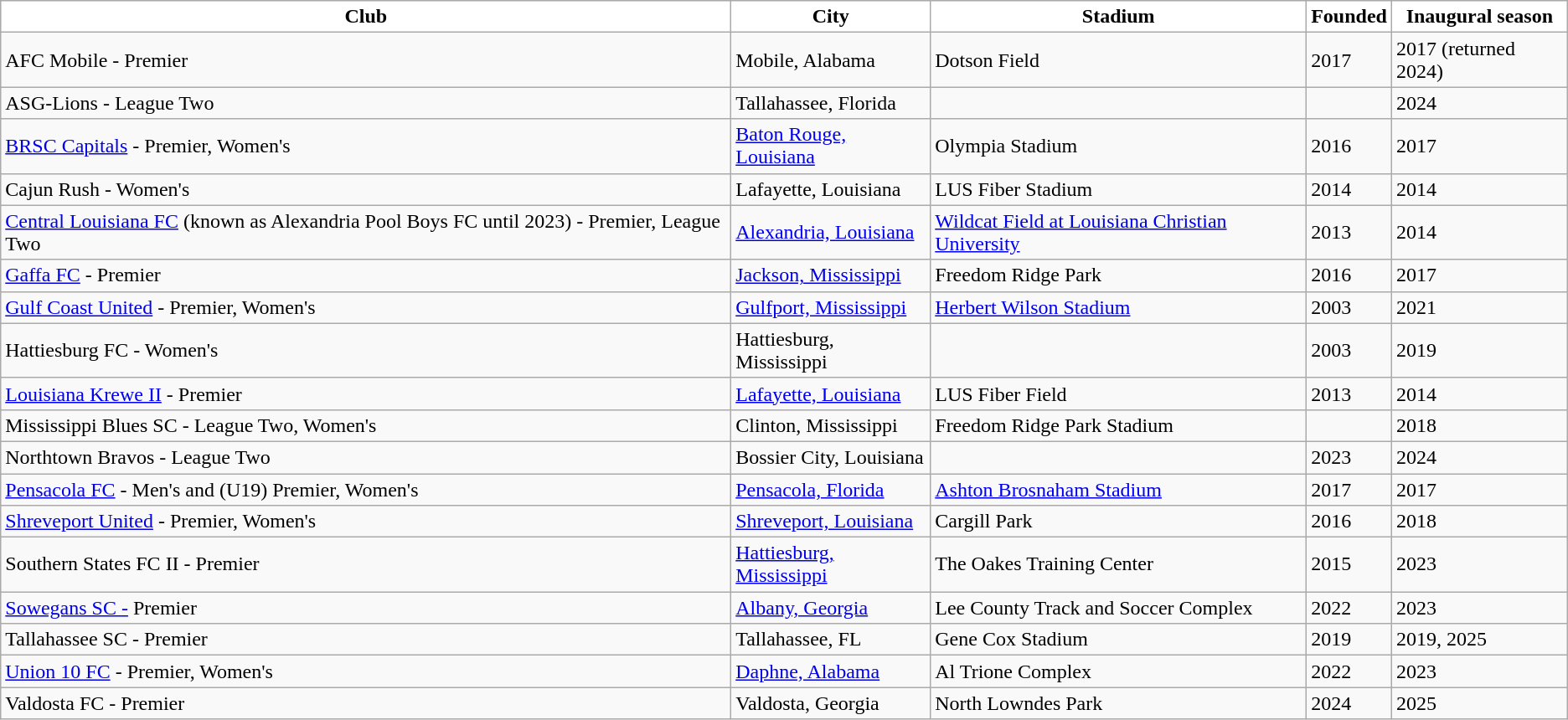<table class="wikitable sortable" style="text-align:left">
<tr>
<th style="background:white">Club</th>
<th style="background:white">City</th>
<th style="background:white">Stadium</th>
<th style="background:white">Founded</th>
<th style="background:white">Inaugural season</th>
</tr>
<tr>
<td>AFC Mobile - Premier</td>
<td>Mobile, Alabama</td>
<td>Dotson Field</td>
<td>2017</td>
<td>2017 (returned 2024)</td>
</tr>
<tr>
<td>ASG-Lions - League Two</td>
<td>Tallahassee, Florida</td>
<td></td>
<td></td>
<td>2024</td>
</tr>
<tr>
<td><a href='#'>BRSC Capitals</a> - Premier, Women's</td>
<td><a href='#'>Baton Rouge, Louisiana</a></td>
<td>Olympia Stadium</td>
<td>2016</td>
<td>2017</td>
</tr>
<tr>
<td>Cajun Rush - Women's</td>
<td>Lafayette, Louisiana</td>
<td>LUS Fiber Stadium</td>
<td>2014</td>
<td>2014</td>
</tr>
<tr>
<td><a href='#'>Central Louisiana FC</a> (known as Alexandria Pool Boys FC until 2023) - Premier, League Two</td>
<td><a href='#'>Alexandria, Louisiana</a></td>
<td><a href='#'>Wildcat Field at Louisiana Christian University</a></td>
<td>2013</td>
<td>2014</td>
</tr>
<tr>
<td><a href='#'>Gaffa FC</a> - Premier</td>
<td><a href='#'>Jackson, Mississippi</a></td>
<td>Freedom Ridge Park</td>
<td>2016</td>
<td>2017</td>
</tr>
<tr>
<td><a href='#'>Gulf Coast United</a> - Premier, Women's</td>
<td><a href='#'>Gulfport, Mississippi</a></td>
<td><a href='#'>Herbert Wilson Stadium</a></td>
<td>2003</td>
<td>2021</td>
</tr>
<tr>
<td>Hattiesburg FC - Women's</td>
<td>Hattiesburg, Mississippi</td>
<td></td>
<td>2003</td>
<td>2019</td>
</tr>
<tr>
<td><a href='#'>Louisiana Krewe II</a> - Premier</td>
<td><a href='#'>Lafayette, Louisiana</a></td>
<td>LUS Fiber Field</td>
<td>2013</td>
<td>2014</td>
</tr>
<tr>
<td>Mississippi Blues SC - League Two, Women's</td>
<td>Clinton, Mississippi</td>
<td>Freedom Ridge Park Stadium</td>
<td></td>
<td>2018</td>
</tr>
<tr>
<td>Northtown Bravos - League Two</td>
<td>Bossier City, Louisiana</td>
<td></td>
<td>2023</td>
<td>2024</td>
</tr>
<tr>
<td><a href='#'>Pensacola FC</a> -  Men's and (U19) Premier, Women's</td>
<td><a href='#'>Pensacola, Florida</a></td>
<td><a href='#'>Ashton Brosnaham Stadium</a></td>
<td>2017</td>
<td>2017</td>
</tr>
<tr>
<td><a href='#'>Shreveport United</a> - Premier, Women's</td>
<td><a href='#'>Shreveport, Louisiana</a></td>
<td>Cargill Park</td>
<td>2016</td>
<td>2018</td>
</tr>
<tr>
<td>Southern States FC II - Premier</td>
<td><a href='#'>Hattiesburg, Mississippi</a></td>
<td>The Oakes Training Center</td>
<td>2015</td>
<td>2023</td>
</tr>
<tr>
<td><a href='#'>Sowegans SC -</a>  Premier</td>
<td><a href='#'>Albany, Georgia</a></td>
<td>Lee County Track and Soccer Complex</td>
<td>2022</td>
<td>2023</td>
</tr>
<tr>
<td>Tallahassee SC - Premier</td>
<td>Tallahassee, FL</td>
<td>Gene Cox Stadium</td>
<td>2019</td>
<td>2019, 2025</td>
</tr>
<tr>
<td><a href='#'>Union 10 FC</a> - Premier, Women's</td>
<td><a href='#'>Daphne, Alabama</a></td>
<td>Al Trione Complex</td>
<td>2022</td>
<td>2023</td>
</tr>
<tr>
<td>Valdosta FC - Premier</td>
<td>Valdosta, Georgia</td>
<td>North Lowndes Park</td>
<td>2024</td>
<td>2025</td>
</tr>
</table>
